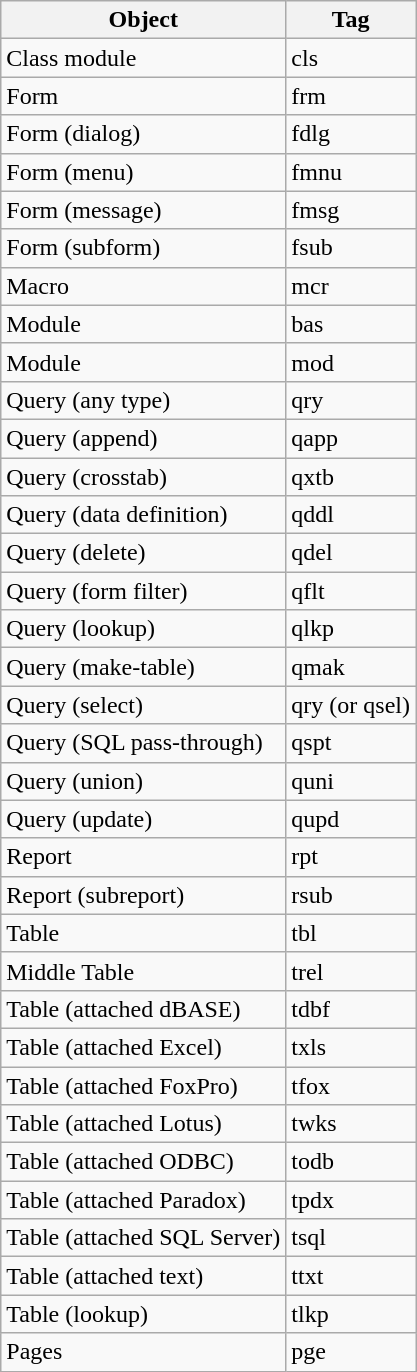<table class="wikitable">
<tr>
<th>Object</th>
<th>Tag</th>
</tr>
<tr>
<td>Class module</td>
<td>cls</td>
</tr>
<tr>
<td>Form</td>
<td>frm</td>
</tr>
<tr>
<td>Form (dialog)</td>
<td>fdlg</td>
</tr>
<tr>
<td>Form (menu)</td>
<td>fmnu</td>
</tr>
<tr>
<td>Form (message)</td>
<td>fmsg</td>
</tr>
<tr>
<td>Form (subform)</td>
<td>fsub</td>
</tr>
<tr>
<td>Macro</td>
<td>mcr</td>
</tr>
<tr>
<td>Module</td>
<td>bas</td>
</tr>
<tr>
<td>Module</td>
<td>mod</td>
</tr>
<tr>
<td>Query (any type)</td>
<td>qry</td>
</tr>
<tr>
<td>Query (append)</td>
<td>qapp</td>
</tr>
<tr>
<td>Query (crosstab)</td>
<td>qxtb</td>
</tr>
<tr>
<td>Query (data definition)</td>
<td>qddl</td>
</tr>
<tr>
<td>Query (delete)</td>
<td>qdel</td>
</tr>
<tr>
<td>Query (form filter)</td>
<td>qflt</td>
</tr>
<tr>
<td>Query (lookup)</td>
<td>qlkp</td>
</tr>
<tr>
<td>Query (make-table)</td>
<td>qmak</td>
</tr>
<tr>
<td>Query (select)</td>
<td>qry (or qsel)</td>
</tr>
<tr>
<td>Query (SQL pass-through)</td>
<td>qspt</td>
</tr>
<tr>
<td>Query (union)</td>
<td>quni</td>
</tr>
<tr>
<td>Query (update)</td>
<td>qupd</td>
</tr>
<tr>
<td>Report</td>
<td>rpt</td>
</tr>
<tr>
<td>Report (subreport)</td>
<td>rsub</td>
</tr>
<tr>
<td>Table</td>
<td>tbl</td>
</tr>
<tr>
<td>Middle Table</td>
<td>trel</td>
</tr>
<tr>
<td>Table (attached dBASE)</td>
<td>tdbf</td>
</tr>
<tr>
<td>Table (attached Excel)</td>
<td>txls</td>
</tr>
<tr>
<td>Table (attached FoxPro)</td>
<td>tfox</td>
</tr>
<tr>
<td>Table (attached Lotus)</td>
<td>twks</td>
</tr>
<tr>
<td>Table (attached ODBC)</td>
<td>todb</td>
</tr>
<tr>
<td>Table (attached Paradox)</td>
<td>tpdx</td>
</tr>
<tr>
<td>Table (attached SQL Server)</td>
<td>tsql</td>
</tr>
<tr>
<td>Table (attached text)</td>
<td>ttxt</td>
</tr>
<tr>
<td>Table (lookup)</td>
<td>tlkp</td>
</tr>
<tr>
<td>Pages</td>
<td>pge</td>
</tr>
</table>
